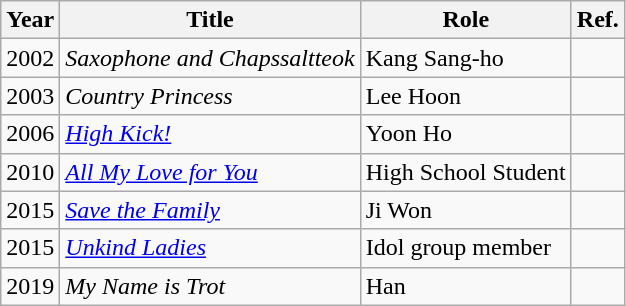<table class="wikitable">
<tr>
<th>Year</th>
<th>Title</th>
<th>Role</th>
<th>Ref.</th>
</tr>
<tr>
<td>2002</td>
<td><em>Saxophone and Chapssaltteok</em></td>
<td>Kang Sang-ho</td>
<td></td>
</tr>
<tr>
<td>2003</td>
<td><em>Country Princess</em></td>
<td>Lee Hoon</td>
<td></td>
</tr>
<tr>
<td>2006</td>
<td><em><a href='#'>High Kick!</a></em></td>
<td>Yoon Ho</td>
<td></td>
</tr>
<tr>
<td>2010</td>
<td><em><a href='#'>All My Love for You</a></em></td>
<td>High School Student</td>
<td></td>
</tr>
<tr>
<td>2015</td>
<td><em><a href='#'>Save the Family</a></em></td>
<td>Ji Won</td>
<td></td>
</tr>
<tr>
<td>2015</td>
<td><em><a href='#'>Unkind Ladies</a></em></td>
<td>Idol group member</td>
<td></td>
</tr>
<tr>
<td>2019</td>
<td><em>My Name is Trot</em></td>
<td>Han</td>
<td></td>
</tr>
</table>
